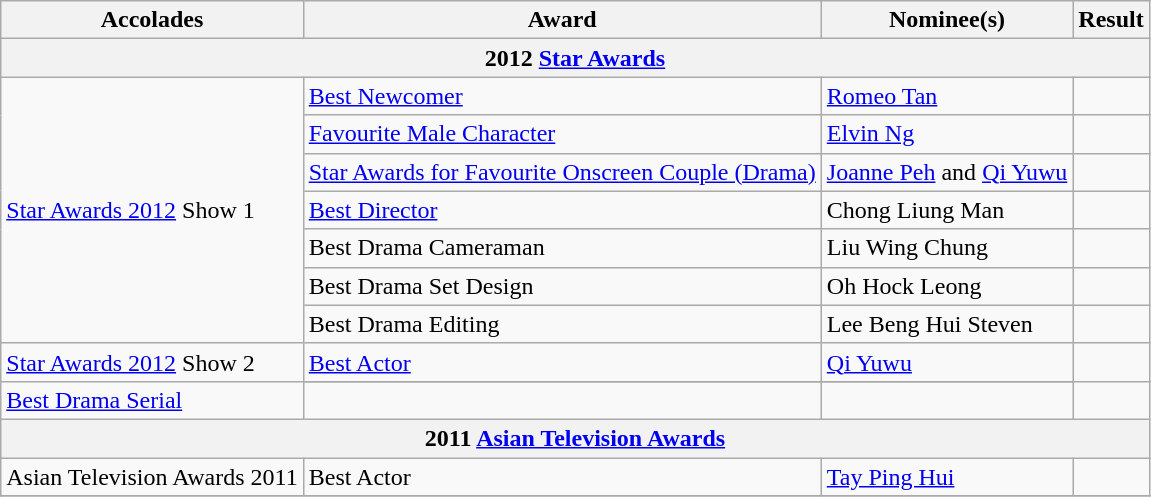<table class="wikitable">
<tr>
<th>Accolades</th>
<th>Award</th>
<th>Nominee(s)</th>
<th>Result</th>
</tr>
<tr>
<th colspan="4">2012 <a href='#'>Star Awards</a></th>
</tr>
<tr>
<td rowspan="7"><a href='#'>Star Awards 2012</a> Show 1</td>
<td><a href='#'>Best Newcomer</a></td>
<td><a href='#'>Romeo Tan</a></td>
<td></td>
</tr>
<tr>
<td><a href='#'>Favourite Male Character</a></td>
<td><a href='#'>Elvin Ng</a></td>
<td></td>
</tr>
<tr>
<td><a href='#'>Star Awards for Favourite Onscreen Couple (Drama)</a></td>
<td><a href='#'>Joanne Peh</a> and <a href='#'>Qi Yuwu</a></td>
<td></td>
</tr>
<tr>
<td><a href='#'>Best Director</a></td>
<td>Chong Liung Man</td>
<td></td>
</tr>
<tr>
<td>Best Drama Cameraman</td>
<td>Liu Wing Chung</td>
<td></td>
</tr>
<tr>
<td>Best Drama Set Design</td>
<td>Oh Hock Leong</td>
<td></td>
</tr>
<tr>
<td>Best Drama Editing</td>
<td>Lee Beng Hui Steven</td>
<td></td>
</tr>
<tr>
<td rowspan="2"><a href='#'>Star Awards 2012</a> Show 2</td>
<td><a href='#'>Best Actor</a></td>
<td><a href='#'>Qi Yuwu</a></td>
<td></td>
</tr>
<tr>
</tr>
<tr>
<td><a href='#'>Best Drama Serial</a></td>
<td></td>
<td></td>
</tr>
<tr>
<th colspan="4">2011 <a href='#'>Asian Television Awards</a></th>
</tr>
<tr>
<td>Asian Television Awards 2011</td>
<td>Best Actor</td>
<td><a href='#'>Tay Ping Hui</a></td>
<td></td>
</tr>
<tr>
</tr>
</table>
